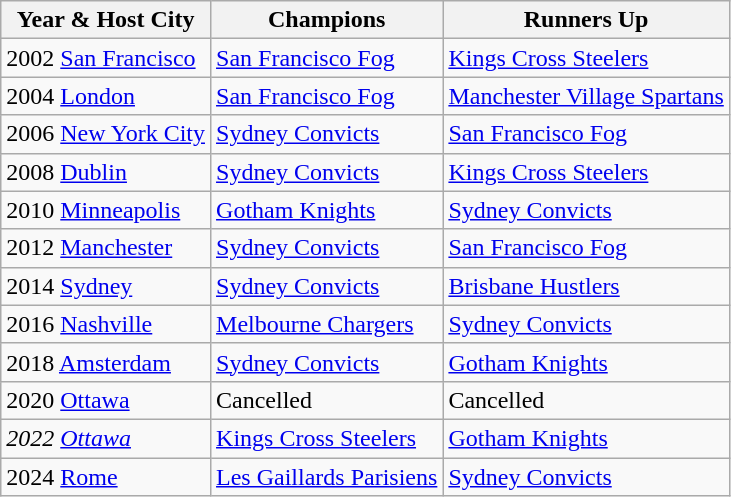<table class="wikitable plainrowheaders sortable">
<tr>
<th style="width:%;">Year & Host City</th>
<th style="width:%;">Champions</th>
<th style="width:%;">Runners Up</th>
</tr>
<tr>
<td>2002  <a href='#'>San Francisco</a></td>
<td> <a href='#'>San Francisco Fog</a></td>
<td> <a href='#'>Kings Cross Steelers</a></td>
</tr>
<tr>
<td>2004  <a href='#'>London</a></td>
<td> <a href='#'>San Francisco Fog</a></td>
<td> <a href='#'>Manchester Village Spartans</a></td>
</tr>
<tr>
<td>2006  <a href='#'>New York City</a></td>
<td> <a href='#'>Sydney Convicts</a></td>
<td> <a href='#'>San Francisco Fog</a></td>
</tr>
<tr>
<td>2008  <a href='#'>Dublin</a></td>
<td> <a href='#'>Sydney Convicts</a></td>
<td> <a href='#'>Kings Cross Steelers</a></td>
</tr>
<tr>
<td>2010  <a href='#'>Minneapolis</a></td>
<td> <a href='#'>Gotham Knights</a></td>
<td> <a href='#'>Sydney Convicts</a></td>
</tr>
<tr>
<td>2012  <a href='#'>Manchester</a></td>
<td> <a href='#'>Sydney Convicts</a></td>
<td> <a href='#'>San Francisco Fog</a></td>
</tr>
<tr>
<td>2014  <a href='#'>Sydney</a></td>
<td> <a href='#'>Sydney Convicts</a></td>
<td> <a href='#'>Brisbane Hustlers</a></td>
</tr>
<tr>
<td>2016  <a href='#'>Nashville</a></td>
<td> <a href='#'>Melbourne Chargers</a></td>
<td> <a href='#'>Sydney Convicts</a></td>
</tr>
<tr>
<td>2018  <a href='#'>Amsterdam</a></td>
<td> <a href='#'>Sydney Convicts</a></td>
<td> <a href='#'>Gotham Knights</a></td>
</tr>
<tr>
<td>2020  <a href='#'>Ottawa</a></td>
<td>Cancelled</td>
<td>Cancelled</td>
</tr>
<tr>
<td><em>2022  <a href='#'>Ottawa</a></em></td>
<td> <a href='#'>Kings Cross Steelers</a></td>
<td> <a href='#'>Gotham Knights</a></td>
</tr>
<tr>
<td>2024  <a href='#'>Rome</a></td>
<td> <a href='#'>Les Gaillards Parisiens</a></td>
<td> <a href='#'>Sydney Convicts</a></td>
</tr>
</table>
